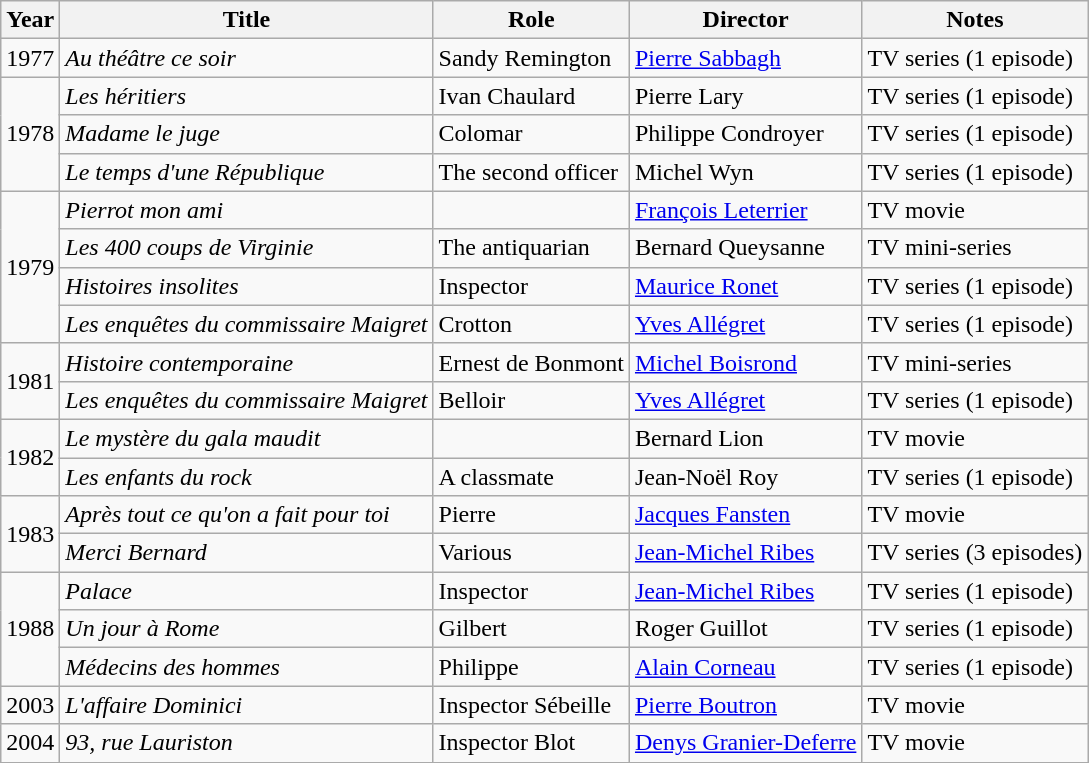<table class="wikitable sortable">
<tr>
<th>Year</th>
<th>Title</th>
<th>Role</th>
<th>Director</th>
<th class="unsortable">Notes</th>
</tr>
<tr>
<td>1977</td>
<td><em>Au théâtre ce soir</em></td>
<td>Sandy Remington</td>
<td><a href='#'>Pierre Sabbagh</a></td>
<td>TV series (1 episode)</td>
</tr>
<tr>
<td rowspan=3>1978</td>
<td><em>Les héritiers</em></td>
<td>Ivan Chaulard</td>
<td>Pierre Lary</td>
<td>TV series (1 episode)</td>
</tr>
<tr>
<td><em>Madame le juge</em></td>
<td>Colomar</td>
<td>Philippe Condroyer</td>
<td>TV series (1 episode)</td>
</tr>
<tr>
<td><em>Le temps d'une République</em></td>
<td>The second officer</td>
<td>Michel Wyn</td>
<td>TV series (1 episode)</td>
</tr>
<tr>
<td rowspan=4>1979</td>
<td><em>Pierrot mon ami</em></td>
<td></td>
<td><a href='#'>François Leterrier</a></td>
<td>TV movie</td>
</tr>
<tr>
<td><em>Les 400 coups de Virginie</em></td>
<td>The antiquarian</td>
<td>Bernard Queysanne</td>
<td>TV mini-series</td>
</tr>
<tr>
<td><em>Histoires insolites</em></td>
<td>Inspector</td>
<td><a href='#'>Maurice Ronet</a></td>
<td>TV series (1 episode)</td>
</tr>
<tr>
<td><em>Les enquêtes du commissaire Maigret</em></td>
<td>Crotton</td>
<td><a href='#'>Yves Allégret</a></td>
<td>TV series (1 episode)</td>
</tr>
<tr>
<td rowspan=2>1981</td>
<td><em>Histoire contemporaine</em></td>
<td>Ernest de Bonmont</td>
<td><a href='#'>Michel Boisrond</a></td>
<td>TV mini-series</td>
</tr>
<tr>
<td><em>Les enquêtes du commissaire Maigret</em></td>
<td>Belloir</td>
<td><a href='#'>Yves Allégret</a></td>
<td>TV series (1 episode)</td>
</tr>
<tr>
<td rowspan=2>1982</td>
<td><em>Le mystère du gala maudit</em></td>
<td></td>
<td>Bernard Lion</td>
<td>TV movie</td>
</tr>
<tr>
<td><em>Les enfants du rock</em></td>
<td>A classmate</td>
<td>Jean-Noël Roy</td>
<td>TV series (1 episode)</td>
</tr>
<tr>
<td rowspan=2>1983</td>
<td><em>Après tout ce qu'on a fait pour toi</em></td>
<td>Pierre</td>
<td><a href='#'>Jacques Fansten</a></td>
<td>TV movie</td>
</tr>
<tr>
<td><em>Merci Bernard</em></td>
<td>Various</td>
<td><a href='#'>Jean-Michel Ribes</a></td>
<td>TV series (3 episodes)</td>
</tr>
<tr>
<td rowspan=3>1988</td>
<td><em>Palace</em></td>
<td>Inspector</td>
<td><a href='#'>Jean-Michel Ribes</a></td>
<td>TV series (1 episode)</td>
</tr>
<tr>
<td><em>Un jour à Rome</em></td>
<td>Gilbert</td>
<td>Roger Guillot</td>
<td>TV series (1 episode)</td>
</tr>
<tr>
<td><em>Médecins des hommes</em></td>
<td>Philippe</td>
<td><a href='#'>Alain Corneau</a></td>
<td>TV series (1 episode)</td>
</tr>
<tr>
<td>2003</td>
<td><em>L'affaire Dominici</em></td>
<td>Inspector Sébeille</td>
<td><a href='#'>Pierre Boutron</a></td>
<td>TV movie</td>
</tr>
<tr>
<td>2004</td>
<td><em>93, rue Lauriston</em></td>
<td>Inspector Blot</td>
<td><a href='#'>Denys Granier-Deferre</a></td>
<td>TV movie</td>
</tr>
<tr>
</tr>
</table>
